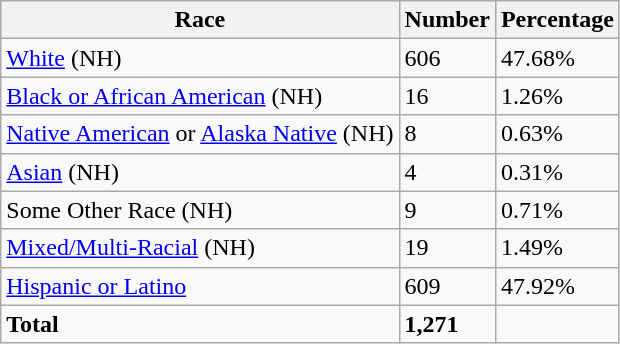<table class="wikitable">
<tr>
<th>Race</th>
<th>Number</th>
<th>Percentage</th>
</tr>
<tr>
<td><a href='#'>White</a> (NH)</td>
<td>606</td>
<td>47.68%</td>
</tr>
<tr>
<td><a href='#'>Black or African American</a> (NH)</td>
<td>16</td>
<td>1.26%</td>
</tr>
<tr>
<td><a href='#'>Native American</a> or <a href='#'>Alaska Native</a> (NH)</td>
<td>8</td>
<td>0.63%</td>
</tr>
<tr>
<td><a href='#'>Asian</a> (NH)</td>
<td>4</td>
<td>0.31%</td>
</tr>
<tr>
<td>Some Other Race (NH)</td>
<td>9</td>
<td>0.71%</td>
</tr>
<tr>
<td><a href='#'>Mixed/Multi-Racial</a> (NH)</td>
<td>19</td>
<td>1.49%</td>
</tr>
<tr>
<td><a href='#'>Hispanic or Latino</a></td>
<td>609</td>
<td>47.92%</td>
</tr>
<tr>
<td><strong>Total</strong></td>
<td><strong>1,271</strong></td>
<td></td>
</tr>
</table>
